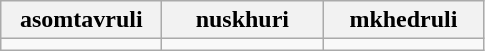<table class="wikitable" style="width:100">
<tr>
<th width="100">asomtavruli</th>
<th width="100">nuskhuri</th>
<th width="100">mkhedruli</th>
</tr>
<tr>
<td align="center"></td>
<td align="center"></td>
<td align="center"></td>
</tr>
</table>
